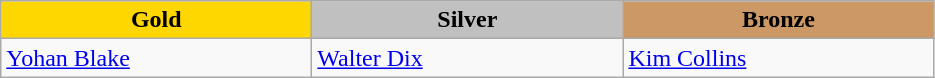<table class="wikitable" style="text-align:left">
<tr align="center">
<td width=200 bgcolor=gold><strong>Gold</strong></td>
<td width=200 bgcolor=silver><strong>Silver</strong></td>
<td width=200 bgcolor=CC9966><strong>Bronze</strong></td>
</tr>
<tr>
<td><a href='#'>Yohan Blake</a><br><em></em></td>
<td><a href='#'>Walter Dix</a><br><em></em></td>
<td><a href='#'>Kim Collins</a><br><em></em></td>
</tr>
</table>
